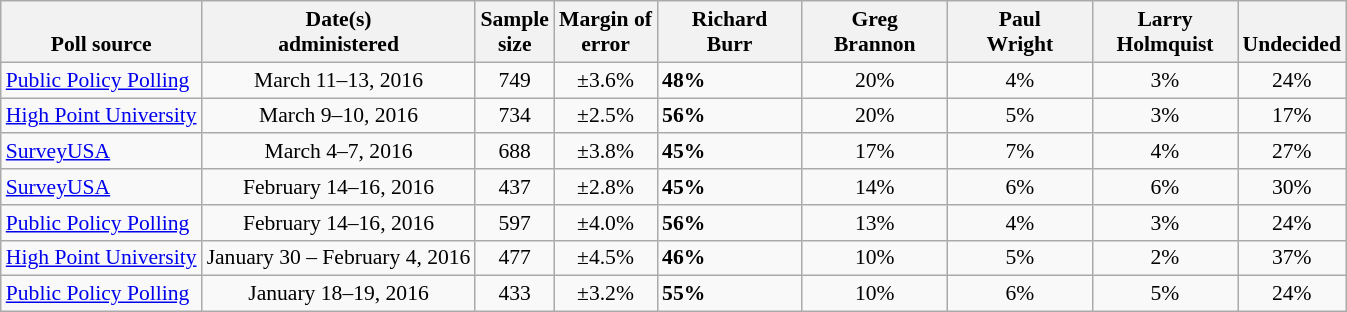<table class="wikitable" style="font-size:90%;">
<tr valign= bottom>
<th>Poll source</th>
<th>Date(s)<br>administered</th>
<th>Sample<br>size</th>
<th>Margin of<br>error</th>
<th style="width:90px;">Richard<br>Burr</th>
<th style="width:90px;">Greg<br>Brannon</th>
<th style="width:90px;">Paul<br>Wright</th>
<th style="width:90px;">Larry<br>Holmquist</th>
<th>Undecided</th>
</tr>
<tr>
<td><a href='#'>Public Policy Polling</a></td>
<td align=center>March 11–13, 2016</td>
<td align=center>749</td>
<td align=center>±3.6%</td>
<td><strong>48%</strong></td>
<td align=center>20%</td>
<td align=center>4%</td>
<td align=center>3%</td>
<td align=center>24%</td>
</tr>
<tr>
<td><a href='#'>High Point University</a></td>
<td align=center>March 9–10, 2016</td>
<td align=center>734</td>
<td align=center>±2.5%</td>
<td><strong>56%</strong></td>
<td align=center>20%</td>
<td align=center>5%</td>
<td align=center>3%</td>
<td align=center>17%</td>
</tr>
<tr>
<td><a href='#'>SurveyUSA</a></td>
<td align=center>March 4–7, 2016</td>
<td align=center>688</td>
<td align=center>±3.8%</td>
<td><strong>45%</strong></td>
<td align=center>17%</td>
<td align=center>7%</td>
<td align=center>4%</td>
<td align=center>27%</td>
</tr>
<tr>
<td><a href='#'>SurveyUSA</a></td>
<td align=center>February 14–16, 2016</td>
<td align=center>437</td>
<td align=center>±2.8%</td>
<td><strong>45%</strong></td>
<td align=center>14%</td>
<td align=center>6%</td>
<td align=center>6%</td>
<td align=center>30%</td>
</tr>
<tr>
<td><a href='#'>Public Policy Polling</a></td>
<td align=center>February 14–16, 2016</td>
<td align=center>597</td>
<td align=center>±4.0%</td>
<td><strong>56%</strong></td>
<td align=center>13%</td>
<td align=center>4%</td>
<td align=center>3%</td>
<td align=center>24%</td>
</tr>
<tr>
<td><a href='#'>High Point University</a></td>
<td align=center>January 30 – February 4, 2016</td>
<td align=center>477</td>
<td align=center>±4.5%</td>
<td><strong>46%</strong></td>
<td align=center>10%</td>
<td align=center>5%</td>
<td align=center>2%</td>
<td align=center>37%</td>
</tr>
<tr>
<td><a href='#'>Public Policy Polling</a></td>
<td align=center>January 18–19, 2016</td>
<td align=center>433</td>
<td align=center>±3.2%</td>
<td><strong>55%</strong></td>
<td align=center>10%</td>
<td align=center>6%</td>
<td align=center>5%</td>
<td align=center>24%</td>
</tr>
</table>
